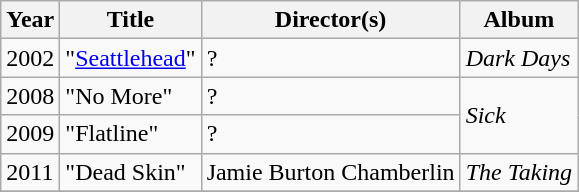<table class="wikitable">
<tr>
<th>Year</th>
<th>Title</th>
<th>Director(s)</th>
<th>Album</th>
</tr>
<tr>
<td>2002</td>
<td>"<a href='#'>Seattlehead</a>"</td>
<td rowspan="1">?</td>
<td><em>Dark Days</em></td>
</tr>
<tr>
<td>2008</td>
<td>"No More"</td>
<td rowspan="1">?</td>
<td rowspan="2"><em>Sick</em></td>
</tr>
<tr>
<td>2009</td>
<td>"Flatline"</td>
<td rowspan="1">?</td>
</tr>
<tr>
<td>2011</td>
<td>"Dead Skin"</td>
<td>Jamie Burton Chamberlin</td>
<td><em>The Taking</em></td>
</tr>
<tr>
</tr>
</table>
